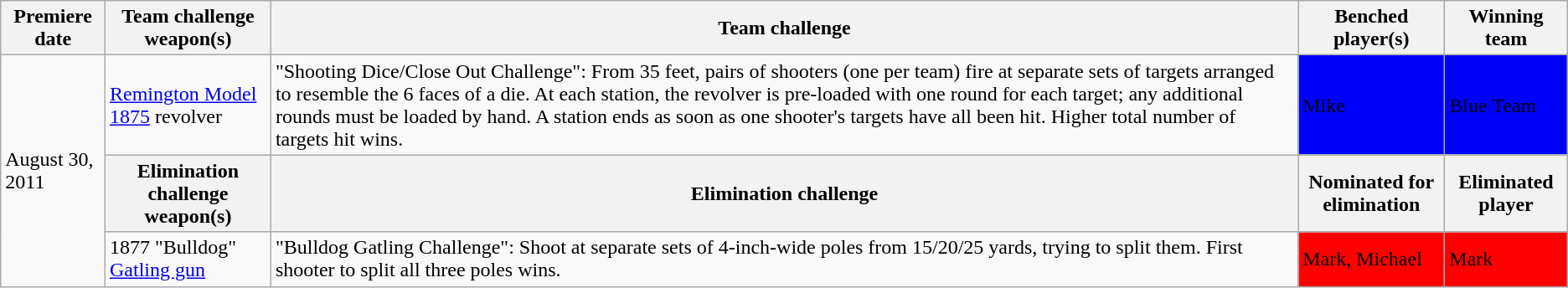<table class="wikitable">
<tr>
<th>Premiere date</th>
<th>Team challenge weapon(s)</th>
<th>Team challenge</th>
<th>Benched player(s)</th>
<th>Winning team</th>
</tr>
<tr>
<td rowspan="3">August 30, 2011</td>
<td><a href='#'>Remington Model 1875</a> revolver</td>
<td>"Shooting Dice/Close Out Challenge": From 35 feet, pairs of shooters (one per team) fire at separate sets of targets arranged to resemble the 6 faces of a die. At each station, the revolver is pre-loaded with one round for each target; any additional rounds must be loaded by hand. A station ends as soon as one shooter's targets have all been hit. Higher total number of targets hit wins.</td>
<td style="background:blue;"><span>Mike</span></td>
<td style="background:blue;"><span>Blue Team</span></td>
</tr>
<tr>
<th>Elimination challenge weapon(s)</th>
<th>Elimination challenge</th>
<th>Nominated for elimination</th>
<th>Eliminated player</th>
</tr>
<tr>
<td>1877 "Bulldog" <a href='#'>Gatling gun</a></td>
<td>"Bulldog Gatling Challenge": Shoot at separate sets of 4-inch-wide poles from 15/20/25 yards, trying to split them. First shooter to split all three poles wins.</td>
<td style="background:red;"><span>Mark, Michael</span></td>
<td style="background:red;"><span>Mark</span></td>
</tr>
</table>
